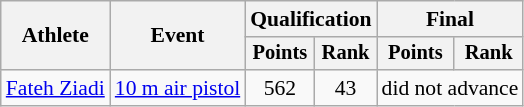<table class="wikitable" border="1" style="font-size:90%">
<tr>
<th rowspan=2>Athlete</th>
<th rowspan=2>Event</th>
<th colspan=2>Qualification</th>
<th colspan=2>Final</th>
</tr>
<tr style="font-size:95%">
<th>Points</th>
<th>Rank</th>
<th>Points</th>
<th>Rank</th>
</tr>
<tr align=center>
<td align=left><a href='#'>Fateh Ziadi</a></td>
<td align=left><a href='#'>10 m air pistol</a></td>
<td>562</td>
<td>43</td>
<td colspan=2>did not advance</td>
</tr>
</table>
